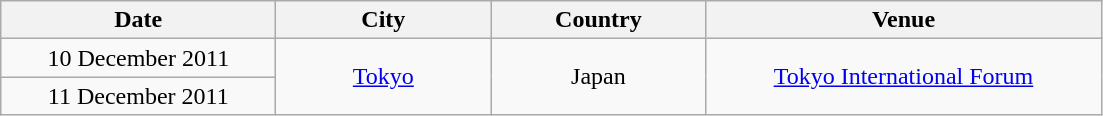<table class="wikitable" style="text-align:center;">
<tr>
<th scope="col" style="width:11em;">Date</th>
<th scope="col" style="width:8.5em;">City</th>
<th scope="col" style="width:8.5em;">Country</th>
<th scope="col" style="width:16em;">Venue</th>
</tr>
<tr>
<td>10 December 2011</td>
<td rowspan="2"><a href='#'>Tokyo</a></td>
<td rowspan="2">Japan</td>
<td rowspan="2"><a href='#'>Tokyo International Forum</a></td>
</tr>
<tr>
<td>11 December 2011</td>
</tr>
</table>
